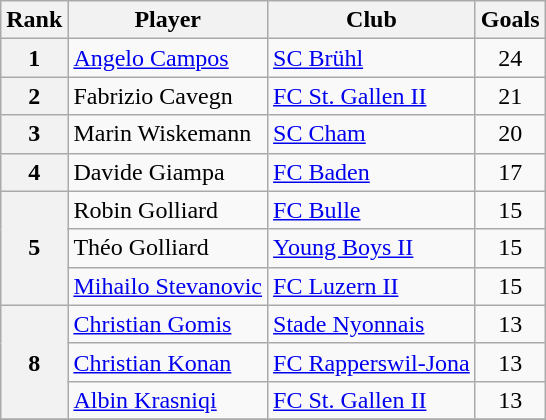<table class="wikitable sortable" style="text-align:left">
<tr>
<th>Rank</th>
<th>Player</th>
<th>Club</th>
<th>Goals</th>
</tr>
<tr>
<th>1</th>
<td><a href='#'>Angelo Campos</a></td>
<td><a href='#'>SC Brühl</a></td>
<td align=center>24</td>
</tr>
<tr>
<th>2</th>
<td>Fabrizio Cavegn</td>
<td><a href='#'>FC St. Gallen II</a></td>
<td align=center>21</td>
</tr>
<tr>
<th>3</th>
<td>Marin Wiskemann</td>
<td><a href='#'>SC Cham</a></td>
<td align=center>20</td>
</tr>
<tr>
<th>4</th>
<td>Davide Giampa</td>
<td><a href='#'>FC Baden</a></td>
<td align=center>17</td>
</tr>
<tr>
<th rowspan=3>5</th>
<td>Robin Golliard</td>
<td><a href='#'>FC Bulle</a></td>
<td align=center>15</td>
</tr>
<tr>
<td>Théo Golliard</td>
<td><a href='#'>Young Boys II</a></td>
<td align=center>15</td>
</tr>
<tr>
<td><a href='#'>Mihailo Stevanovic</a></td>
<td><a href='#'>FC Luzern II</a></td>
<td align=center>15</td>
</tr>
<tr>
<th rowspan=3>8</th>
<td><a href='#'>Christian Gomis</a></td>
<td><a href='#'>Stade Nyonnais</a></td>
<td align=center>13</td>
</tr>
<tr>
<td><a href='#'>Christian Konan</a></td>
<td><a href='#'>FC Rapperswil-Jona</a></td>
<td align=center>13</td>
</tr>
<tr>
<td><a href='#'>Albin Krasniqi</a></td>
<td><a href='#'>FC St. Gallen II</a></td>
<td align=center>13</td>
</tr>
<tr>
</tr>
</table>
